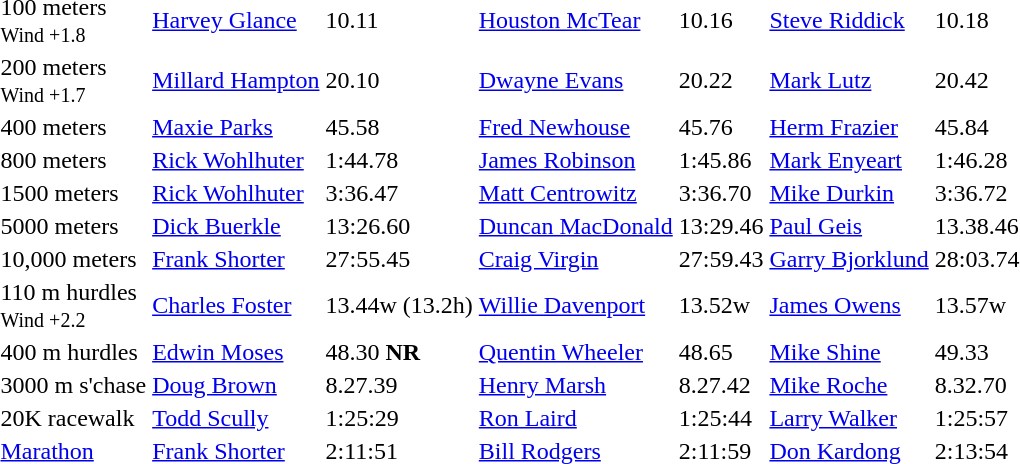<table>
<tr>
<td>100 meters  <br><small>Wind +1.8</small></td>
<td><a href='#'>Harvey Glance</a></td>
<td>10.11</td>
<td><a href='#'>Houston McTear</a></td>
<td>10.16</td>
<td><a href='#'>Steve Riddick</a></td>
<td>10.18</td>
</tr>
<tr>
<td>200 meters  <br><small>Wind +1.7</small></td>
<td><a href='#'>Millard Hampton</a></td>
<td>20.10</td>
<td><a href='#'>Dwayne Evans</a></td>
<td>20.22</td>
<td><a href='#'>Mark Lutz</a></td>
<td>20.42</td>
</tr>
<tr>
<td>400 meters</td>
<td><a href='#'>Maxie Parks</a></td>
<td>45.58</td>
<td><a href='#'>Fred Newhouse</a></td>
<td>45.76</td>
<td><a href='#'>Herm Frazier</a></td>
<td>45.84</td>
</tr>
<tr>
<td>800 meters</td>
<td><a href='#'>Rick Wohlhuter</a></td>
<td>1:44.78</td>
<td><a href='#'>James Robinson</a></td>
<td>1:45.86</td>
<td><a href='#'>Mark Enyeart</a></td>
<td>1:46.28</td>
</tr>
<tr>
<td>1500 meters</td>
<td><a href='#'>Rick Wohlhuter</a></td>
<td>3:36.47</td>
<td><a href='#'>Matt Centrowitz</a></td>
<td>3:36.70</td>
<td><a href='#'>Mike Durkin</a></td>
<td>3:36.72</td>
</tr>
<tr>
<td>5000 meters</td>
<td><a href='#'>Dick Buerkle</a></td>
<td>13:26.60</td>
<td><a href='#'>Duncan MacDonald</a></td>
<td>13:29.46</td>
<td><a href='#'>Paul Geis</a></td>
<td>13.38.46</td>
</tr>
<tr>
<td>10,000 meters</td>
<td><a href='#'>Frank Shorter</a></td>
<td>27:55.45</td>
<td><a href='#'>Craig Virgin</a></td>
<td>27:59.43</td>
<td><a href='#'>Garry Bjorklund</a></td>
<td>28:03.74</td>
</tr>
<tr>
<td>110 m  hurdles  <br><small>Wind +2.2</small></td>
<td><a href='#'>Charles Foster</a></td>
<td>13.44w (13.2h)</td>
<td><a href='#'>Willie Davenport</a></td>
<td>13.52w</td>
<td><a href='#'>James Owens</a></td>
<td>13.57w</td>
</tr>
<tr>
<td>400 m hurdles</td>
<td><a href='#'>Edwin Moses</a></td>
<td>48.30 <strong>NR</strong></td>
<td><a href='#'>Quentin Wheeler</a></td>
<td>48.65</td>
<td><a href='#'>Mike Shine</a></td>
<td>49.33</td>
</tr>
<tr>
<td>3000 m s'chase</td>
<td><a href='#'>Doug Brown</a></td>
<td>8.27.39</td>
<td><a href='#'>Henry Marsh</a></td>
<td>8.27.42</td>
<td><a href='#'>Mike Roche</a></td>
<td>8.32.70</td>
</tr>
<tr>
<td>20K racewalk</td>
<td><a href='#'>Todd Scully</a></td>
<td>1:25:29</td>
<td><a href='#'>Ron Laird</a></td>
<td>1:25:44</td>
<td><a href='#'>Larry Walker</a></td>
<td>1:25:57</td>
</tr>
<tr>
<td><a href='#'>Marathon</a></td>
<td><a href='#'>Frank Shorter</a></td>
<td>2:11:51</td>
<td><a href='#'>Bill Rodgers</a></td>
<td>2:11:59</td>
<td><a href='#'>Don Kardong</a></td>
<td>2:13:54</td>
</tr>
</table>
